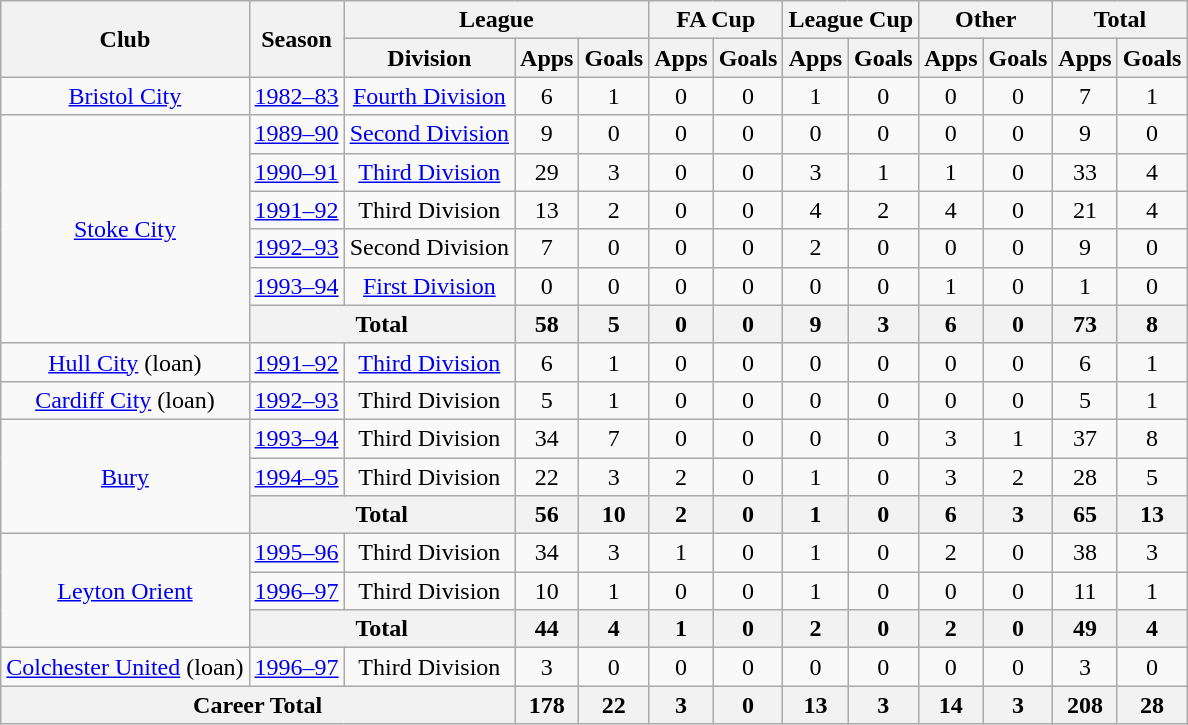<table class="wikitable" style="text-align: center;">
<tr>
<th rowspan="2">Club</th>
<th rowspan="2">Season</th>
<th colspan="3">League</th>
<th colspan="2">FA Cup</th>
<th colspan="2">League Cup</th>
<th colspan="2">Other</th>
<th colspan="2">Total</th>
</tr>
<tr>
<th>Division</th>
<th>Apps</th>
<th>Goals</th>
<th>Apps</th>
<th>Goals</th>
<th>Apps</th>
<th>Goals</th>
<th>Apps</th>
<th>Goals</th>
<th>Apps</th>
<th>Goals</th>
</tr>
<tr>
<td><a href='#'>Bristol City</a></td>
<td><a href='#'>1982–83</a></td>
<td><a href='#'>Fourth Division</a></td>
<td>6</td>
<td>1</td>
<td>0</td>
<td>0</td>
<td>1</td>
<td>0</td>
<td>0</td>
<td>0</td>
<td>7</td>
<td>1</td>
</tr>
<tr>
<td rowspan="6"><a href='#'>Stoke City</a></td>
<td><a href='#'>1989–90</a></td>
<td><a href='#'>Second Division</a></td>
<td>9</td>
<td>0</td>
<td>0</td>
<td>0</td>
<td>0</td>
<td>0</td>
<td>0</td>
<td>0</td>
<td>9</td>
<td>0</td>
</tr>
<tr>
<td><a href='#'>1990–91</a></td>
<td><a href='#'>Third Division</a></td>
<td>29</td>
<td>3</td>
<td>0</td>
<td>0</td>
<td>3</td>
<td>1</td>
<td>1</td>
<td>0</td>
<td>33</td>
<td>4</td>
</tr>
<tr>
<td><a href='#'>1991–92</a></td>
<td>Third Division</td>
<td>13</td>
<td>2</td>
<td>0</td>
<td>0</td>
<td>4</td>
<td>2</td>
<td>4</td>
<td>0</td>
<td>21</td>
<td>4</td>
</tr>
<tr>
<td><a href='#'>1992–93</a></td>
<td>Second Division</td>
<td>7</td>
<td>0</td>
<td>0</td>
<td>0</td>
<td>2</td>
<td>0</td>
<td>0</td>
<td>0</td>
<td>9</td>
<td>0</td>
</tr>
<tr>
<td><a href='#'>1993–94</a></td>
<td><a href='#'>First Division</a></td>
<td>0</td>
<td>0</td>
<td>0</td>
<td>0</td>
<td>0</td>
<td>0</td>
<td>1</td>
<td>0</td>
<td>1</td>
<td>0</td>
</tr>
<tr>
<th colspan="2">Total</th>
<th>58</th>
<th>5</th>
<th>0</th>
<th>0</th>
<th>9</th>
<th>3</th>
<th>6</th>
<th>0</th>
<th>73</th>
<th>8</th>
</tr>
<tr>
<td><a href='#'>Hull City</a> (loan)</td>
<td><a href='#'>1991–92</a></td>
<td><a href='#'>Third Division</a></td>
<td>6</td>
<td>1</td>
<td>0</td>
<td>0</td>
<td>0</td>
<td>0</td>
<td>0</td>
<td>0</td>
<td>6</td>
<td>1</td>
</tr>
<tr>
<td><a href='#'>Cardiff City</a> (loan)</td>
<td><a href='#'>1992–93</a></td>
<td>Third Division</td>
<td>5</td>
<td>1</td>
<td>0</td>
<td>0</td>
<td>0</td>
<td>0</td>
<td>0</td>
<td>0</td>
<td>5</td>
<td>1</td>
</tr>
<tr>
<td rowspan="3"><a href='#'>Bury</a></td>
<td><a href='#'>1993–94</a></td>
<td>Third Division</td>
<td>34</td>
<td>7</td>
<td>0</td>
<td>0</td>
<td>0</td>
<td>0</td>
<td>3</td>
<td>1</td>
<td>37</td>
<td>8</td>
</tr>
<tr>
<td><a href='#'>1994–95</a></td>
<td>Third Division</td>
<td>22</td>
<td>3</td>
<td>2</td>
<td>0</td>
<td>1</td>
<td>0</td>
<td>3</td>
<td>2</td>
<td>28</td>
<td>5</td>
</tr>
<tr>
<th colspan="2">Total</th>
<th>56</th>
<th>10</th>
<th>2</th>
<th>0</th>
<th>1</th>
<th>0</th>
<th>6</th>
<th>3</th>
<th>65</th>
<th>13</th>
</tr>
<tr>
<td rowspan="3"><a href='#'>Leyton Orient</a></td>
<td><a href='#'>1995–96</a></td>
<td>Third Division</td>
<td>34</td>
<td>3</td>
<td>1</td>
<td>0</td>
<td>1</td>
<td>0</td>
<td>2</td>
<td>0</td>
<td>38</td>
<td>3</td>
</tr>
<tr>
<td><a href='#'>1996–97</a></td>
<td>Third Division</td>
<td>10</td>
<td>1</td>
<td>0</td>
<td>0</td>
<td>1</td>
<td>0</td>
<td>0</td>
<td>0</td>
<td>11</td>
<td>1</td>
</tr>
<tr>
<th colspan="2">Total</th>
<th>44</th>
<th>4</th>
<th>1</th>
<th>0</th>
<th>2</th>
<th>0</th>
<th>2</th>
<th>0</th>
<th>49</th>
<th>4</th>
</tr>
<tr>
<td><a href='#'>Colchester United</a> (loan)</td>
<td><a href='#'>1996–97</a></td>
<td>Third Division</td>
<td>3</td>
<td>0</td>
<td>0</td>
<td>0</td>
<td>0</td>
<td>0</td>
<td>0</td>
<td>0</td>
<td>3</td>
<td>0</td>
</tr>
<tr>
<th colspan="3">Career Total</th>
<th>178</th>
<th>22</th>
<th>3</th>
<th>0</th>
<th>13</th>
<th>3</th>
<th>14</th>
<th>3</th>
<th>208</th>
<th>28</th>
</tr>
</table>
